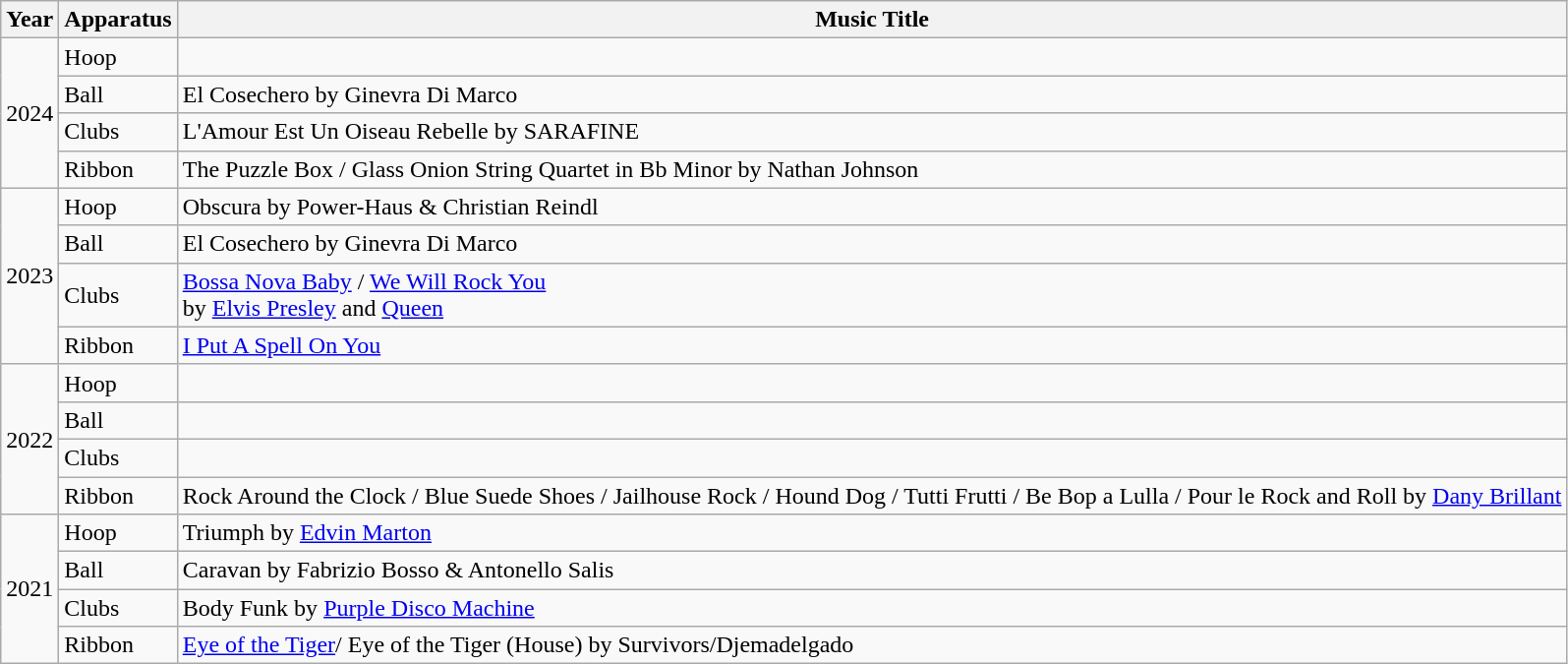<table class="wikitable">
<tr>
<th>Year</th>
<th>Apparatus</th>
<th>Music Title</th>
</tr>
<tr>
<td rowspan="4">2024</td>
<td>Hoop</td>
<td></td>
</tr>
<tr>
<td>Ball</td>
<td>El Cosechero by Ginevra Di Marco</td>
</tr>
<tr>
<td>Clubs</td>
<td>L'Amour Est Un Oiseau Rebelle by SARAFINE</td>
</tr>
<tr>
<td>Ribbon</td>
<td>The Puzzle Box / Glass Onion String Quartet in Bb Minor by Nathan Johnson</td>
</tr>
<tr>
<td rowspan="4">2023</td>
<td>Hoop</td>
<td>Obscura by Power-Haus & Christian Reindl</td>
</tr>
<tr>
<td>Ball</td>
<td>El Cosechero by Ginevra Di Marco</td>
</tr>
<tr>
<td>Clubs</td>
<td><a href='#'>Bossa Nova Baby</a> / <a href='#'>We Will Rock You</a><br>by <a href='#'>Elvis Presley</a> and <a href='#'>Queen</a></td>
</tr>
<tr>
<td>Ribbon</td>
<td><a href='#'>I Put A Spell On You</a></td>
</tr>
<tr>
<td rowspan="4">2022</td>
<td>Hoop</td>
<td></td>
</tr>
<tr>
<td>Ball</td>
<td></td>
</tr>
<tr>
<td>Clubs</td>
<td></td>
</tr>
<tr>
<td>Ribbon</td>
<td>Rock Around the Clock / Blue Suede Shoes / Jailhouse Rock / Hound Dog / Tutti Frutti / Be Bop a Lulla / Pour le Rock and Roll by <a href='#'>Dany Brillant</a></td>
</tr>
<tr>
<td rowspan="4">2021</td>
<td>Hoop</td>
<td>Triumph by <a href='#'>Edvin Marton</a></td>
</tr>
<tr>
<td>Ball</td>
<td>Caravan by Fabrizio Bosso & Antonello Salis</td>
</tr>
<tr>
<td>Clubs</td>
<td>Body Funk by <a href='#'>Purple Disco Machine</a></td>
</tr>
<tr>
<td>Ribbon</td>
<td><a href='#'>Eye of the Tiger</a>/ Eye of the Tiger (House) by Survivors/Djemadelgado</td>
</tr>
</table>
